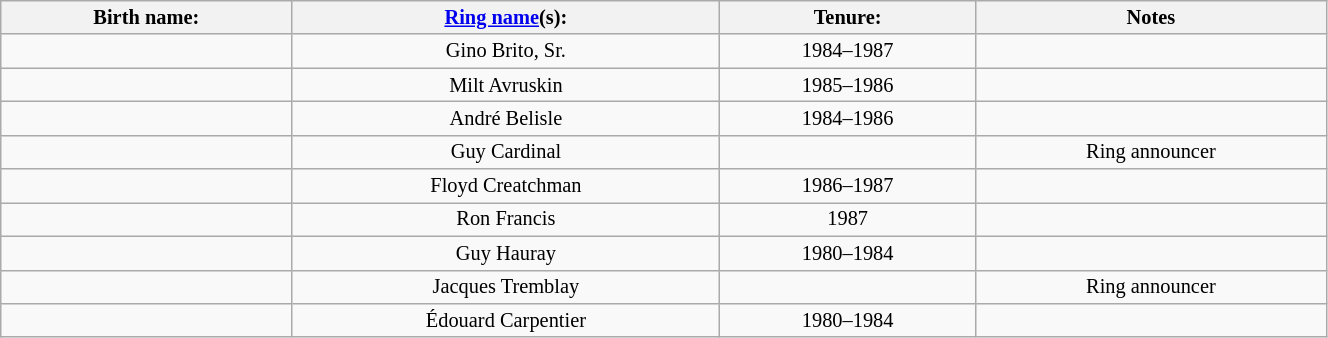<table class="sortable wikitable" style="font-size:85%; text-align:center; width:70%;">
<tr>
<th>Birth name:</th>
<th><a href='#'>Ring name</a>(s):</th>
<th>Tenure:</th>
<th>Notes</th>
</tr>
<tr>
<td></td>
<td>Gino Brito, Sr.</td>
<td sort>1984–1987</td>
<td></td>
</tr>
<tr>
<td></td>
<td>Milt Avruskin</td>
<td sort>1985–1986</td>
<td></td>
</tr>
<tr>
<td></td>
<td>André Belisle</td>
<td sort>1984–1986</td>
<td></td>
</tr>
<tr>
<td></td>
<td>Guy Cardinal</td>
<td sort></td>
<td>Ring announcer</td>
</tr>
<tr>
<td></td>
<td>Floyd Creatchman</td>
<td sort>1986–1987</td>
<td></td>
</tr>
<tr>
<td></td>
<td>Ron Francis</td>
<td sort>1987</td>
<td></td>
</tr>
<tr>
<td></td>
<td>Guy Hauray</td>
<td sort>1980–1984</td>
<td></td>
</tr>
<tr>
<td></td>
<td>Jacques Tremblay</td>
<td sort></td>
<td>Ring announcer</td>
</tr>
<tr>
<td> </td>
<td>Édouard Carpentier</td>
<td sort>1980–1984</td>
<td></td>
</tr>
</table>
